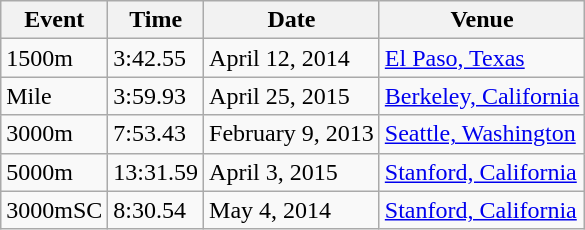<table class="wikitable sortable">
<tr>
<th>Event</th>
<th>Time</th>
<th>Date</th>
<th>Venue</th>
</tr>
<tr>
<td>1500m</td>
<td>3:42.55</td>
<td>April 12, 2014</td>
<td><a href='#'>El Paso, Texas</a></td>
</tr>
<tr>
<td>Mile</td>
<td>3:59.93</td>
<td>April 25, 2015</td>
<td><a href='#'>Berkeley, California</a></td>
</tr>
<tr>
<td>3000m</td>
<td>7:53.43</td>
<td>February 9, 2013</td>
<td><a href='#'>Seattle, Washington</a></td>
</tr>
<tr>
<td>5000m</td>
<td>13:31.59</td>
<td>April 3, 2015</td>
<td><a href='#'>Stanford, California</a></td>
</tr>
<tr>
<td>3000mSC</td>
<td>8:30.54</td>
<td>May 4, 2014</td>
<td><a href='#'>Stanford, California</a></td>
</tr>
</table>
